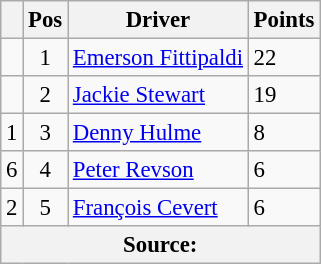<table class="wikitable" style="font-size: 95%;">
<tr>
<th></th>
<th>Pos</th>
<th>Driver</th>
<th>Points</th>
</tr>
<tr>
<td align="left"></td>
<td align="center">1</td>
<td> <a href='#'>Emerson Fittipaldi</a></td>
<td align="left">22</td>
</tr>
<tr>
<td align="left"></td>
<td align="center">2</td>
<td> <a href='#'>Jackie Stewart</a></td>
<td align="left">19</td>
</tr>
<tr>
<td align="left"> 1</td>
<td align="center">3</td>
<td> <a href='#'>Denny Hulme</a></td>
<td align="left">8</td>
</tr>
<tr>
<td align="left"> 6</td>
<td align="center">4</td>
<td> <a href='#'>Peter Revson</a></td>
<td align="left">6</td>
</tr>
<tr>
<td align="left"> 2</td>
<td align="center">5</td>
<td> <a href='#'>François Cevert</a></td>
<td align="left">6</td>
</tr>
<tr>
<th colspan=4>Source:</th>
</tr>
</table>
